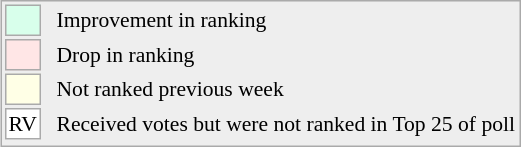<table align=right style="font-size:90%; border:1px solid #aaaaaa; white-space:nowrap; background:#eeeeee;">
<tr>
<td style="background:#d8ffeb; width:20px; border:1px solid #aaaaaa;"> </td>
<td rowspan=5> </td>
<td>Improvement in ranking</td>
</tr>
<tr>
<td style="background:#ffe6e6; width:20px; border:1px solid #aaaaaa;"> </td>
<td>Drop in ranking</td>
</tr>
<tr>
<td style="background:#ffffe6; width:20px; border:1px solid #aaaaaa;"> </td>
<td>Not ranked previous week</td>
</tr>
<tr>
<td align=center style="width:20px; border:1px solid #aaaaaa; background:white;">RV</td>
<td>Received votes but were not ranked in Top 25 of poll</td>
</tr>
<tr>
</tr>
</table>
